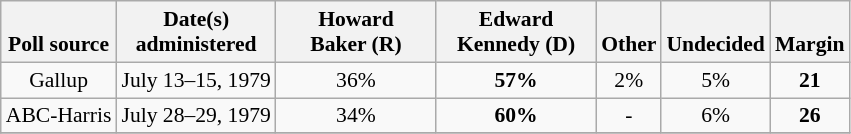<table class="wikitable sortable" style="text-align:center;font-size:90%;line-height:17px">
<tr valign= bottom>
<th>Poll source</th>
<th>Date(s)<br>administered</th>
<th class="unsortable" style="width:100px;">Howard<br>Baker (R)</th>
<th class="unsortable" style="width:100px;">Edward<br>Kennedy (D)</th>
<th class="unsortable">Other</th>
<th class="unsortable">Undecided</th>
<th>Margin</th>
</tr>
<tr>
<td align="center">Gallup</td>
<td align="center">July 13–15, 1979</td>
<td align="center">36%</td>
<td><strong>57%</strong></td>
<td align="center">2%</td>
<td align="center">5%</td>
<td><strong>21</strong></td>
</tr>
<tr>
<td align="center">ABC-Harris</td>
<td align="center">July 28–29, 1979</td>
<td align="center">34%</td>
<td><strong>60%</strong></td>
<td align="center">-</td>
<td align="center">6%</td>
<td><strong>26</strong></td>
</tr>
<tr>
</tr>
</table>
